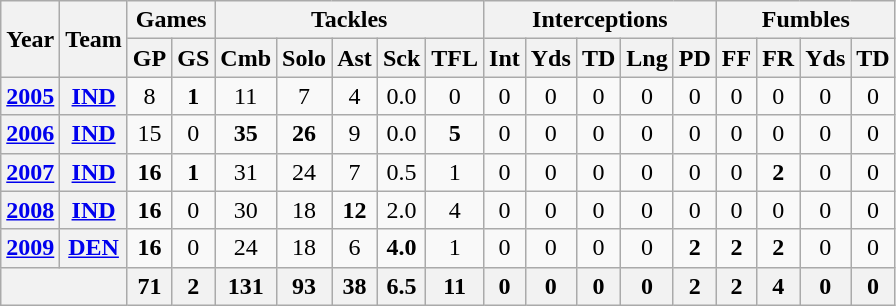<table class="wikitable" style="text-align:center">
<tr>
<th rowspan="2">Year</th>
<th rowspan="2">Team</th>
<th colspan="2">Games</th>
<th colspan="5">Tackles</th>
<th colspan="5">Interceptions</th>
<th colspan="4">Fumbles</th>
</tr>
<tr>
<th>GP</th>
<th>GS</th>
<th>Cmb</th>
<th>Solo</th>
<th>Ast</th>
<th>Sck</th>
<th>TFL</th>
<th>Int</th>
<th>Yds</th>
<th>TD</th>
<th>Lng</th>
<th>PD</th>
<th>FF</th>
<th>FR</th>
<th>Yds</th>
<th>TD</th>
</tr>
<tr>
<th><a href='#'>2005</a></th>
<th><a href='#'>IND</a></th>
<td>8</td>
<td><strong>1</strong></td>
<td>11</td>
<td>7</td>
<td>4</td>
<td>0.0</td>
<td>0</td>
<td>0</td>
<td>0</td>
<td>0</td>
<td>0</td>
<td>0</td>
<td>0</td>
<td>0</td>
<td>0</td>
<td>0</td>
</tr>
<tr>
<th><a href='#'>2006</a></th>
<th><a href='#'>IND</a></th>
<td>15</td>
<td>0</td>
<td><strong>35</strong></td>
<td><strong>26</strong></td>
<td>9</td>
<td>0.0</td>
<td><strong>5</strong></td>
<td>0</td>
<td>0</td>
<td>0</td>
<td>0</td>
<td>0</td>
<td>0</td>
<td>0</td>
<td>0</td>
<td>0</td>
</tr>
<tr>
<th><a href='#'>2007</a></th>
<th><a href='#'>IND</a></th>
<td><strong>16</strong></td>
<td><strong>1</strong></td>
<td>31</td>
<td>24</td>
<td>7</td>
<td>0.5</td>
<td>1</td>
<td>0</td>
<td>0</td>
<td>0</td>
<td>0</td>
<td>0</td>
<td>0</td>
<td><strong>2</strong></td>
<td>0</td>
<td>0</td>
</tr>
<tr>
<th><a href='#'>2008</a></th>
<th><a href='#'>IND</a></th>
<td><strong>16</strong></td>
<td>0</td>
<td>30</td>
<td>18</td>
<td><strong>12</strong></td>
<td>2.0</td>
<td>4</td>
<td>0</td>
<td>0</td>
<td>0</td>
<td>0</td>
<td>0</td>
<td>0</td>
<td>0</td>
<td>0</td>
<td>0</td>
</tr>
<tr>
<th><a href='#'>2009</a></th>
<th><a href='#'>DEN</a></th>
<td><strong>16</strong></td>
<td>0</td>
<td>24</td>
<td>18</td>
<td>6</td>
<td><strong>4.0</strong></td>
<td>1</td>
<td>0</td>
<td>0</td>
<td>0</td>
<td>0</td>
<td><strong>2</strong></td>
<td><strong>2</strong></td>
<td><strong>2</strong></td>
<td>0</td>
<td>0</td>
</tr>
<tr>
<th colspan="2"></th>
<th>71</th>
<th>2</th>
<th>131</th>
<th>93</th>
<th>38</th>
<th>6.5</th>
<th>11</th>
<th>0</th>
<th>0</th>
<th>0</th>
<th>0</th>
<th>2</th>
<th>2</th>
<th>4</th>
<th>0</th>
<th>0</th>
</tr>
</table>
